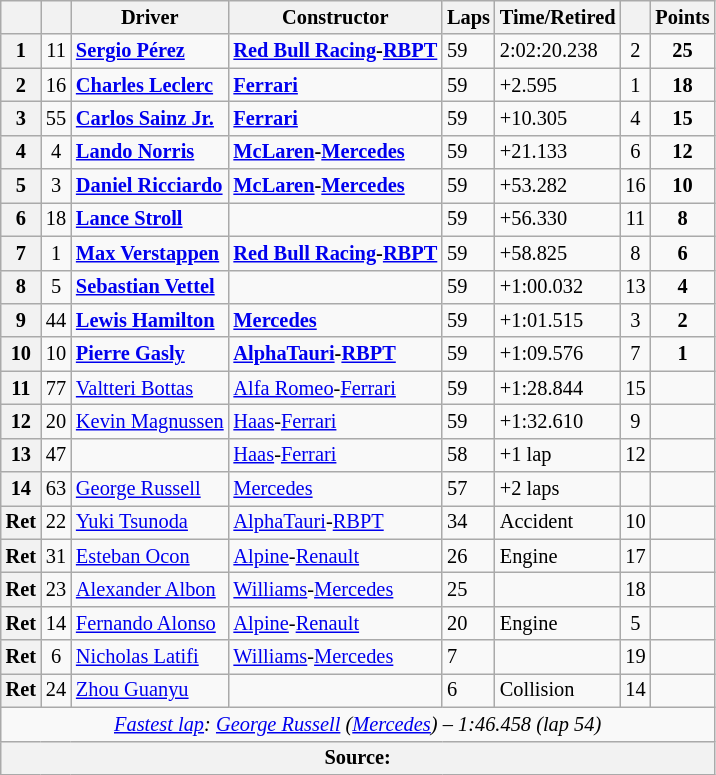<table class="wikitable sortable" style="font-size: 85%;">
<tr>
<th scope="col"></th>
<th scope="col"></th>
<th scope="col">Driver</th>
<th scope="col">Constructor</th>
<th class="unsortable" scope="col">Laps</th>
<th class="unsortable" scope="col">Time/Retired</th>
<th scope="col"></th>
<th scope="col">Points</th>
</tr>
<tr>
<th>1</th>
<td align="center">11</td>
<td data-sort-value="per"><strong> <a href='#'>Sergio Pérez</a></strong></td>
<td><strong><a href='#'>Red Bull Racing</a>-<a href='#'>RBPT</a></strong></td>
<td>59</td>
<td>2:02:20.238</td>
<td align="center">2</td>
<td align="center"><strong>25</strong></td>
</tr>
<tr>
<th>2</th>
<td align="center">16</td>
<td data-sort-value="lec"><strong> <a href='#'>Charles Leclerc</a></strong></td>
<td><a href='#'><strong>Ferrari</strong></a></td>
<td>59</td>
<td>+2.595</td>
<td align="center">1</td>
<td align="center"><strong>18</strong></td>
</tr>
<tr>
<th>3</th>
<td align="center">55</td>
<td data-sort-value="sai"><strong> <a href='#'>Carlos Sainz Jr.</a></strong></td>
<td><a href='#'><strong>Ferrari</strong></a></td>
<td>59</td>
<td>+10.305</td>
<td align="center">4</td>
<td align="center"><strong>15</strong></td>
</tr>
<tr>
<th>4</th>
<td align="center">4</td>
<td data-sort-value="nor"> <strong><a href='#'>Lando Norris</a></strong></td>
<td><strong><a href='#'>McLaren</a>-<a href='#'>Mercedes</a></strong></td>
<td>59</td>
<td>+21.133</td>
<td align="center">6</td>
<td align="center"><strong>12</strong></td>
</tr>
<tr>
<th>5</th>
<td align="center">3</td>
<td data-sort-value="ric"> <strong><a href='#'>Daniel Ricciardo</a></strong></td>
<td><strong><a href='#'>McLaren</a>-<a href='#'>Mercedes</a></strong></td>
<td>59</td>
<td>+53.282</td>
<td align="center">16</td>
<td align="center"><strong>10</strong></td>
</tr>
<tr>
<th>6</th>
<td align="center">18</td>
<td data-sort-value="str"> <strong><a href='#'>Lance Stroll</a></strong></td>
<td></td>
<td>59</td>
<td>+56.330</td>
<td align="center">11</td>
<td align="center"><strong>8</strong></td>
</tr>
<tr>
<th>7</th>
<td align="center">1</td>
<td data-sort-value="ver"><strong> <a href='#'>Max Verstappen</a></strong></td>
<td><strong><a href='#'>Red Bull Racing</a>-<a href='#'>RBPT</a></strong></td>
<td>59</td>
<td>+58.825</td>
<td align="center">8</td>
<td align="center"><strong>6</strong></td>
</tr>
<tr>
<th>8</th>
<td align="center">5</td>
<td data-sort-value="vet"> <strong><a href='#'>Sebastian Vettel</a></strong></td>
<td nowrap=""></td>
<td>59</td>
<td>+1:00.032</td>
<td align="center">13</td>
<td align="center"><strong>4</strong></td>
</tr>
<tr>
<th>9</th>
<td align="center">44</td>
<td data-sort-value="ham"> <strong><a href='#'>Lewis Hamilton</a></strong></td>
<td><strong><a href='#'>Mercedes</a></strong></td>
<td>59</td>
<td>+1:01.515</td>
<td align="center">3</td>
<td align="center"><strong>2</strong></td>
</tr>
<tr>
<th>10</th>
<td align="center">10</td>
<td data-sort-value="gas"> <strong><a href='#'>Pierre Gasly</a></strong></td>
<td><strong><a href='#'>AlphaTauri</a>-<a href='#'>RBPT</a></strong></td>
<td>59</td>
<td>+1:09.576</td>
<td align="center">7</td>
<td align="center"><strong>1</strong></td>
</tr>
<tr>
<th>11</th>
<td align="center">77</td>
<td data-sort-value="bot"> <a href='#'>Valtteri Bottas</a></td>
<td><a href='#'>Alfa Romeo</a>-<a href='#'>Ferrari</a></td>
<td>59</td>
<td>+1:28.844</td>
<td align="center">15</td>
<td></td>
</tr>
<tr>
<th>12</th>
<td align="center">20</td>
<td data-sort-value="mag"> <a href='#'>Kevin Magnussen</a></td>
<td><a href='#'>Haas</a>-<a href='#'>Ferrari</a></td>
<td>59</td>
<td>+1:32.610</td>
<td align="center">9</td>
<td></td>
</tr>
<tr>
<th>13</th>
<td align="center">47</td>
<td data-sort-value="sch"></td>
<td><a href='#'>Haas</a>-<a href='#'>Ferrari</a></td>
<td>58</td>
<td>+1 lap</td>
<td align="center">12</td>
<td></td>
</tr>
<tr>
<th>14</th>
<td align="center">63</td>
<td data-sort-value="rus"> <a href='#'>George Russell</a></td>
<td><a href='#'>Mercedes</a></td>
<td>57</td>
<td>+2 laps</td>
<td align="center" data-sort-value="20"></td>
<td></td>
</tr>
<tr>
<th data-sort-value="15">Ret</th>
<td align="center">22</td>
<td data-sort-value="tsu"> <a href='#'>Yuki Tsunoda</a></td>
<td><a href='#'>AlphaTauri</a>-<a href='#'>RBPT</a></td>
<td>34</td>
<td>Accident</td>
<td align="center">10</td>
<td></td>
</tr>
<tr>
<th data-sort-value="16">Ret</th>
<td align="center">31</td>
<td data-sort-value="oco"> <a href='#'>Esteban Ocon</a></td>
<td><a href='#'>Alpine</a>-<a href='#'>Renault</a></td>
<td>26</td>
<td>Engine</td>
<td align="center">17</td>
<td></td>
</tr>
<tr>
<th data-sort-value="17">Ret</th>
<td align="center">23</td>
<td data-sort-value="alb"> <a href='#'>Alexander Albon</a></td>
<td><a href='#'>Williams</a>-<a href='#'>Mercedes</a></td>
<td>25</td>
<td></td>
<td align="center">18</td>
<td></td>
</tr>
<tr>
<th data-sort-value="18">Ret</th>
<td align="center">14</td>
<td data-sort-value="alo"> <a href='#'>Fernando Alonso</a></td>
<td><a href='#'>Alpine</a>-<a href='#'>Renault</a></td>
<td>20</td>
<td>Engine</td>
<td align="center">5</td>
<td></td>
</tr>
<tr>
<th data-sort-value="19">Ret</th>
<td align="center">6</td>
<td data-sort-value="lat"> <a href='#'>Nicholas Latifi</a></td>
<td><a href='#'>Williams</a>-<a href='#'>Mercedes</a></td>
<td>7</td>
<td></td>
<td align="center">19</td>
<td></td>
</tr>
<tr>
<th data-sort-value="20">Ret</th>
<td align="center">24</td>
<td data-sort-value="zho"> <a href='#'>Zhou Guanyu</a></td>
<td></td>
<td>6</td>
<td>Collision</td>
<td align="center">14</td>
<td></td>
</tr>
<tr class="sortbottom">
<td colspan="8" align="center"><em><a href='#'>Fastest lap</a>:</em>  <em><a href='#'>George Russell</a> (<a href='#'>Mercedes</a>) – 1:46.458 (lap 54)</em></td>
</tr>
<tr>
<th colspan="8">Source:</th>
</tr>
</table>
